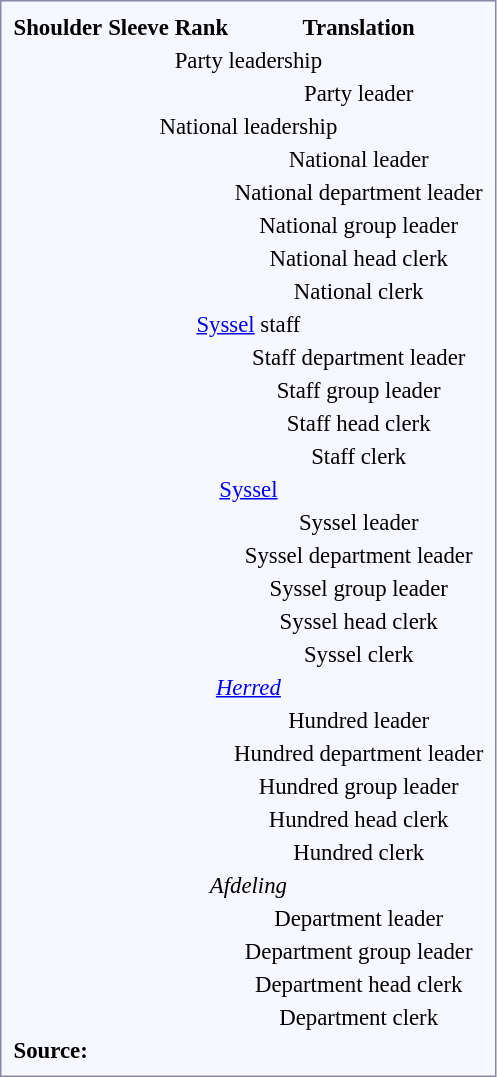<table style="border:1px solid #8888aa; background-color:#f7f8ff; padding:5px; font-size:95%; margin: 0px 12px 12px 0px;">
<tr style="text-align:center;">
<th>Shoulder</th>
<th>Sleeve</th>
<th>Rank</th>
<th>Translation</th>
</tr>
<tr style="text-align:center;">
<td colspan=4>Party leadership</td>
</tr>
<tr style="text-align:center;">
<td></td>
<td></td>
<td></td>
<td>Party leader</td>
</tr>
<tr style="text-align:center;">
<td colspan=4>National leadership</td>
</tr>
<tr style="text-align:center;">
<td></td>
<td></td>
<td></td>
<td>National leader</td>
</tr>
<tr style="text-align:center;">
<td></td>
<td></td>
<td></td>
<td>National department leader</td>
</tr>
<tr style="text-align:center;">
<td></td>
<td></td>
<td></td>
<td>National group leader</td>
</tr>
<tr style="text-align:center;">
<td></td>
<td></td>
<td></td>
<td>National head clerk</td>
</tr>
<tr style="text-align:center;">
<td></td>
<td></td>
<td></td>
<td>National clerk</td>
</tr>
<tr style="text-align:center;">
<td colspan=4><a href='#'>Syssel</a> staff</td>
</tr>
<tr style="text-align:center;">
<td></td>
<td></td>
<td></td>
<td>Staff department leader</td>
</tr>
<tr style="text-align:center;">
<td></td>
<td></td>
<td></td>
<td>Staff group leader</td>
</tr>
<tr style="text-align:center;">
<td></td>
<td></td>
<td></td>
<td>Staff head clerk</td>
</tr>
<tr style="text-align:center;">
<td></td>
<td></td>
<td></td>
<td>Staff clerk</td>
</tr>
<tr style="text-align:center;">
<td colspan=4><a href='#'>Syssel</a></td>
</tr>
<tr style="text-align:center;">
<td></td>
<td></td>
<td></td>
<td>Syssel leader</td>
</tr>
<tr style="text-align:center;">
<td></td>
<td></td>
<td></td>
<td>Syssel department leader</td>
</tr>
<tr style="text-align:center;">
<td></td>
<td></td>
<td></td>
<td>Syssel group leader</td>
</tr>
<tr style="text-align:center;">
<td></td>
<td></td>
<td></td>
<td>Syssel head clerk</td>
</tr>
<tr style="text-align:center;">
<td></td>
<td></td>
<td></td>
<td>Syssel clerk</td>
</tr>
<tr style="text-align:center;">
<td colspan=4><a href='#'><em>Herred</em></a></td>
</tr>
<tr style="text-align:center;">
<td></td>
<td></td>
<td></td>
<td>Hundred leader</td>
</tr>
<tr style="text-align:center;">
<td></td>
<td></td>
<td></td>
<td>Hundred department leader</td>
</tr>
<tr style="text-align:center;">
<td></td>
<td></td>
<td></td>
<td>Hundred group leader</td>
</tr>
<tr style="text-align:center;">
<td></td>
<td></td>
<td></td>
<td>Hundred head clerk</td>
</tr>
<tr style="text-align:center;">
<td></td>
<td></td>
<td></td>
<td>Hundred clerk</td>
</tr>
<tr style="text-align:center;">
<td colspan=4><em>Afdeling</em></td>
</tr>
<tr style="text-align:center;">
<td></td>
<td></td>
<td></td>
<td>Department leader</td>
</tr>
<tr style="text-align:center;">
<td></td>
<td></td>
<td></td>
<td>Department group leader</td>
</tr>
<tr style="text-align:center;">
<td></td>
<td></td>
<td></td>
<td>Department head clerk</td>
</tr>
<tr style="text-align:center;">
<td></td>
<td></td>
<td></td>
<td>Department clerk</td>
</tr>
<tr>
<td><strong>Source:</strong></td>
</tr>
</table>
